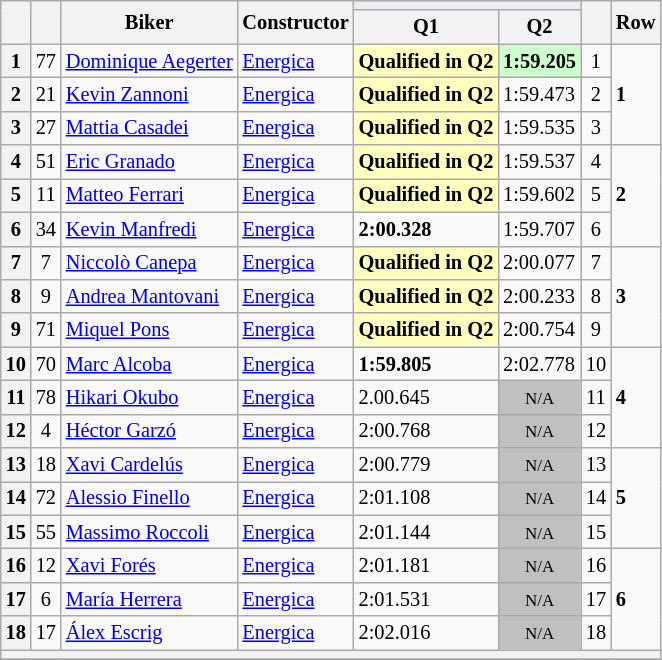<table class="wikitable sortable" style="font-size: 85%;">
<tr>
<th rowspan="2"></th>
<th rowspan="2"></th>
<th rowspan="2">Biker</th>
<th rowspan="2">Constructor</th>
<th colspan="2" style="background:#eaecf0; text-align:center;"></th>
<th rowspan="2"></th>
<th rowspan="2">Row</th>
</tr>
<tr>
<th scope="col">Q1</th>
<th scope="col">Q2</th>
</tr>
<tr>
<th scope="row">1</th>
<td align="center">77</td>
<td> <a href='#'>Dominique Aegerter</a></td>
<td><a href='#'>Energica</a></td>
<td style="background:#ffffbf;"><strong>Qualified in Q2</strong></td>
<td style="background:#ccffcc;"><strong>1:59.205</strong></td>
<td align="center">1</td>
<td rowspan="3"><strong>1</strong></td>
</tr>
<tr>
<th scope="row">2</th>
<td align="center">21</td>
<td> <a href='#'>Kevin Zannoni</a></td>
<td><a href='#'>Energica</a></td>
<td style="background:#ffffbf;"><strong>Qualified in Q2</strong></td>
<td>1:59.473</td>
<td align="center">2</td>
</tr>
<tr>
<th scope="row">3</th>
<td align="center">27</td>
<td> <a href='#'>Mattia Casadei</a></td>
<td><a href='#'>Energica</a></td>
<td style="background:#ffffbf;"><strong>Qualified in Q2</strong></td>
<td>1:59.535</td>
<td align="center">3</td>
</tr>
<tr>
<th scope="row">4</th>
<td align="center">51</td>
<td> <a href='#'>Eric Granado</a></td>
<td><a href='#'>Energica</a></td>
<td style="background:#ffffbf;"><strong>Qualified in Q2</strong></td>
<td>1:59.537</td>
<td align="center">4</td>
<td rowspan="3"><strong>2</strong></td>
</tr>
<tr>
<th scope="row">5</th>
<td align="center">11</td>
<td> <a href='#'>Matteo Ferrari</a></td>
<td><a href='#'>Energica</a></td>
<td style="background:#ffffbf;"><strong>Qualified in Q2</strong></td>
<td>1:59.602</td>
<td align="center">5</td>
</tr>
<tr>
<th scope="row">6</th>
<td align="center">34</td>
<td> <a href='#'>Kevin Manfredi</a></td>
<td><a href='#'>Energica</a></td>
<td><strong>2:00.328</strong></td>
<td>1:59.707</td>
<td align="center">6</td>
</tr>
<tr>
<th scope="row">7</th>
<td align="center">7</td>
<td> <a href='#'>Niccolò Canepa</a></td>
<td><a href='#'>Energica</a></td>
<td style="background:#ffffbf;"><strong>Qualified in Q2</strong></td>
<td>2:00.077</td>
<td align="center">7</td>
<td rowspan="3"><strong>3</strong></td>
</tr>
<tr>
<th scope="row">8</th>
<td align="center">9</td>
<td> <a href='#'>Andrea Mantovani</a></td>
<td><a href='#'>Energica</a></td>
<td style="background:#ffffbf;"><strong>Qualified in Q2</strong></td>
<td>2:00.233</td>
<td align="center">8</td>
</tr>
<tr>
<th scope="row">9</th>
<td align="center">71</td>
<td> <a href='#'>Miquel Pons</a></td>
<td><a href='#'>Energica</a></td>
<td style="background:#ffffbf;"><strong>Qualified in Q2</strong></td>
<td>2:00.754</td>
<td align="center">9</td>
</tr>
<tr>
<th scope="row">10</th>
<td align="center">70</td>
<td> <a href='#'>Marc Alcoba</a></td>
<td><a href='#'>Energica</a></td>
<td><strong>1:59.805</strong></td>
<td>2:02.778</td>
<td align="center">10</td>
<td rowspan="3"><strong>4</strong></td>
</tr>
<tr>
<th scope="row">11</th>
<td align="center">78</td>
<td> <a href='#'>Hikari Okubo</a></td>
<td><a href='#'>Energica</a></td>
<td>2.00.645</td>
<td style="background: silver" align="center" data-sort-value="11"><small>N/A</small></td>
<td align="center">11</td>
</tr>
<tr>
<th scope="row">12</th>
<td align="center">4</td>
<td> <a href='#'>Héctor Garzó</a></td>
<td><a href='#'>Energica</a></td>
<td>2:00.768</td>
<td style="background: silver" align="center" data-sort-value="12"><small>N/A</small></td>
<td align="center">12</td>
</tr>
<tr>
<th scope="row">13</th>
<td align="center">18</td>
<td> <a href='#'>Xavi Cardelús</a></td>
<td><a href='#'>Energica</a></td>
<td>2:00.779</td>
<td style="background: silver" align="center" data-sort-value="13"><small>N/A</small></td>
<td align="center">13</td>
<td rowspan="3"><strong>5</strong></td>
</tr>
<tr>
<th scope="row">14</th>
<td align="center">72</td>
<td> <a href='#'>Alessio Finello</a></td>
<td><a href='#'>Energica</a></td>
<td>2:01.108</td>
<td style="background: silver" align="center" data-sort-value="14"><small>N/A</small></td>
<td align="center">14</td>
</tr>
<tr>
<th scope="row">15</th>
<td align="center">55</td>
<td> <a href='#'>Massimo Roccoli</a></td>
<td><a href='#'>Energica</a></td>
<td>2:01.144</td>
<td style="background: silver" align="center" data-sort-value="15"><small>N/A</small></td>
<td align="center">15</td>
</tr>
<tr>
<th scope="row">16</th>
<td align="center">12</td>
<td> <a href='#'>Xavi Forés</a></td>
<td><a href='#'>Energica</a></td>
<td>2:01.181</td>
<td style="background: silver" align="center" data-sort-value="16"><small>N/A</small></td>
<td align="center">16</td>
<td rowspan="3"><strong>6</strong></td>
</tr>
<tr>
<th scope="row">17</th>
<td align="center">6</td>
<td> <a href='#'>María Herrera</a></td>
<td><a href='#'>Energica</a></td>
<td>2:01.531</td>
<td style="background: silver" align="center" data-sort-value="17"><small>N/A</small></td>
<td align="center">17</td>
</tr>
<tr>
<th scope="row">18</th>
<td align="center">17</td>
<td> <a href='#'>Álex Escrig</a></td>
<td><a href='#'>Energica</a></td>
<td>2:02.016</td>
<td style="background: silver" align="center" data-sort-value="18"><small>N/A</small></td>
<td align="center">18</td>
</tr>
<tr>
<th colspan="8"></th>
</tr>
<tr>
</tr>
</table>
